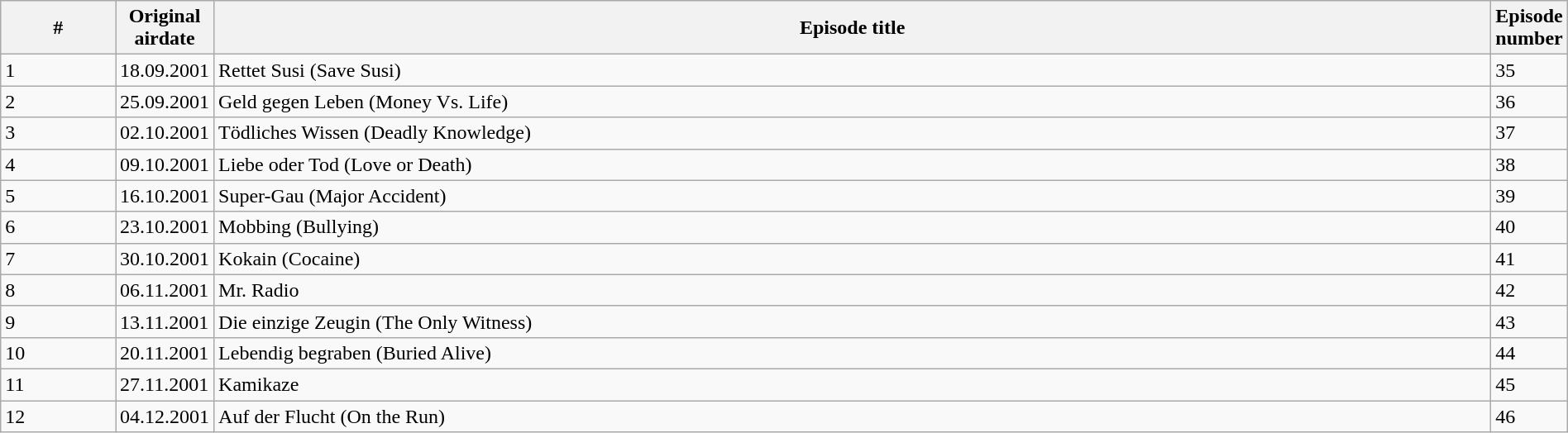<table class="wikitable"  width="100%">
<tr>
<th>#</th>
<th width="10px">Original airdate</th>
<th>Episode title</th>
<th width="10px">Episode number</th>
</tr>
<tr>
<td>1</td>
<td>18.09.2001</td>
<td>Rettet Susi (Save Susi)</td>
<td>35</td>
</tr>
<tr>
<td>2</td>
<td>25.09.2001</td>
<td>Geld gegen Leben (Money Vs. Life)</td>
<td>36</td>
</tr>
<tr>
<td>3</td>
<td>02.10.2001</td>
<td>Tödliches Wissen (Deadly Knowledge)</td>
<td>37</td>
</tr>
<tr>
<td>4</td>
<td>09.10.2001</td>
<td>Liebe oder Tod (Love or Death)</td>
<td>38</td>
</tr>
<tr>
<td>5</td>
<td>16.10.2001</td>
<td>Super-Gau (Major Accident)</td>
<td>39</td>
</tr>
<tr>
<td>6</td>
<td>23.10.2001</td>
<td>Mobbing (Bullying)</td>
<td>40</td>
</tr>
<tr>
<td>7</td>
<td>30.10.2001</td>
<td>Kokain (Cocaine)</td>
<td>41</td>
</tr>
<tr>
<td>8</td>
<td>06.11.2001</td>
<td>Mr. Radio</td>
<td>42</td>
</tr>
<tr>
<td>9</td>
<td>13.11.2001</td>
<td>Die einzige Zeugin (The Only Witness)</td>
<td>43</td>
</tr>
<tr>
<td>10</td>
<td>20.11.2001</td>
<td>Lebendig begraben (Buried Alive)</td>
<td>44</td>
</tr>
<tr>
<td>11</td>
<td>27.11.2001</td>
<td>Kamikaze</td>
<td>45</td>
</tr>
<tr>
<td>12</td>
<td>04.12.2001</td>
<td>Auf der Flucht (On the Run)</td>
<td>46</td>
</tr>
</table>
